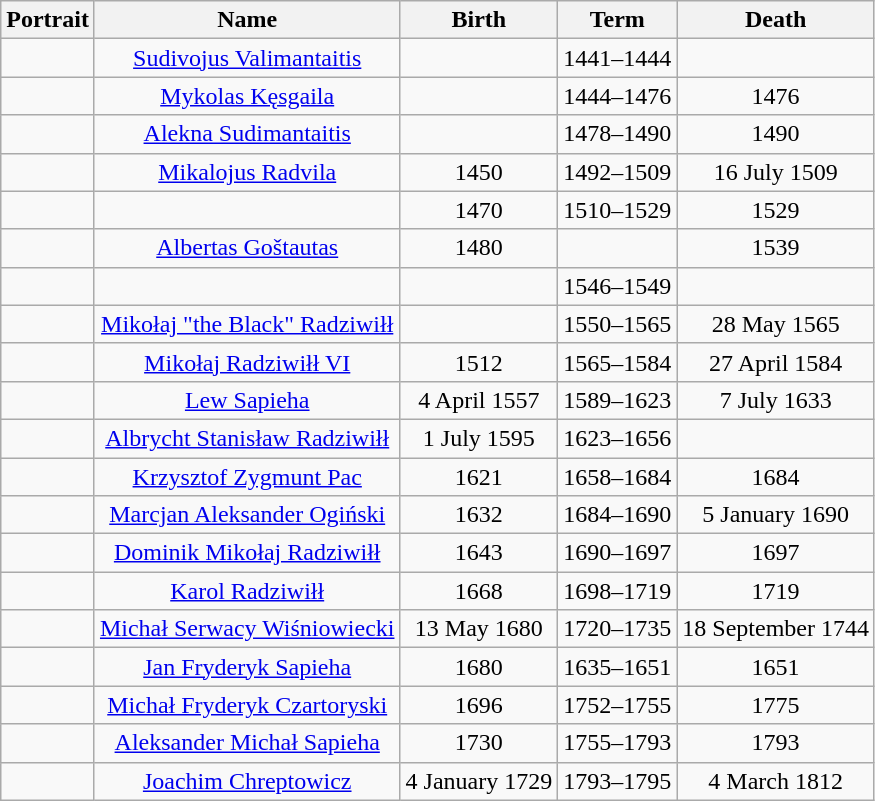<table class="wikitable" style="text-align: center;">
<tr>
<th>Portrait</th>
<th>Name</th>
<th>Birth</th>
<th>Term</th>
<th>Death</th>
</tr>
<tr>
<td></td>
<td><a href='#'>Sudivojus Valimantaitis</a></td>
<td></td>
<td>1441–1444</td>
<td></td>
</tr>
<tr>
<td></td>
<td><a href='#'>Mykolas Kęsgaila</a></td>
<td></td>
<td>1444–1476</td>
<td>1476</td>
</tr>
<tr>
<td></td>
<td><a href='#'>Alekna Sudimantaitis</a></td>
<td></td>
<td>1478–1490</td>
<td>1490</td>
</tr>
<tr>
<td></td>
<td><a href='#'>Mikalojus Radvila</a></td>
<td>1450</td>
<td>1492–1509</td>
<td>16 July 1509</td>
</tr>
<tr>
<td></td>
<td></td>
<td>1470</td>
<td>1510–1529</td>
<td>1529</td>
</tr>
<tr>
<td></td>
<td><a href='#'>Albertas Goštautas</a></td>
<td>1480</td>
<td></td>
<td>1539</td>
</tr>
<tr>
<td></td>
<td></td>
<td></td>
<td>1546–1549</td>
<td></td>
</tr>
<tr>
<td></td>
<td><a href='#'>Mikołaj "the Black" Radziwiłł</a></td>
<td></td>
<td>1550–1565</td>
<td>28 May 1565</td>
</tr>
<tr>
<td></td>
<td><a href='#'>Mikołaj Radziwiłł VI</a></td>
<td>1512</td>
<td>1565–1584</td>
<td>27 April 1584</td>
</tr>
<tr>
<td></td>
<td><a href='#'>Lew Sapieha</a></td>
<td>4 April 1557</td>
<td>1589–1623</td>
<td>7 July 1633</td>
</tr>
<tr>
<td></td>
<td><a href='#'>Albrycht Stanisław Radziwiłł</a></td>
<td>1 July 1595</td>
<td>1623–1656</td>
<td></td>
</tr>
<tr>
<td></td>
<td><a href='#'>Krzysztof Zygmunt Pac</a></td>
<td>1621</td>
<td>1658–1684</td>
<td>1684</td>
</tr>
<tr>
<td></td>
<td><a href='#'>Marcjan Aleksander Ogiński</a></td>
<td>1632</td>
<td>1684–1690</td>
<td>5 January 1690</td>
</tr>
<tr>
<td></td>
<td><a href='#'>Dominik Mikołaj Radziwiłł</a></td>
<td>1643</td>
<td>1690–1697</td>
<td>1697</td>
</tr>
<tr>
<td></td>
<td><a href='#'>Karol Radziwiłł</a></td>
<td>1668</td>
<td>1698–1719</td>
<td>1719</td>
</tr>
<tr>
<td></td>
<td><a href='#'>Michał Serwacy Wiśniowiecki</a></td>
<td>13 May 1680</td>
<td>1720–1735</td>
<td>18 September 1744</td>
</tr>
<tr>
<td></td>
<td><a href='#'>Jan Fryderyk Sapieha</a></td>
<td>1680</td>
<td>1635–1651</td>
<td>1651</td>
</tr>
<tr>
<td></td>
<td><a href='#'>Michał Fryderyk Czartoryski</a></td>
<td>1696</td>
<td>1752–1755</td>
<td>1775</td>
</tr>
<tr>
<td></td>
<td><a href='#'>Aleksander Michał Sapieha</a></td>
<td>1730</td>
<td>1755–1793</td>
<td>1793</td>
</tr>
<tr>
<td></td>
<td><a href='#'>Joachim Chreptowicz</a></td>
<td>4 January 1729</td>
<td>1793–1795</td>
<td>4 March 1812</td>
</tr>
</table>
